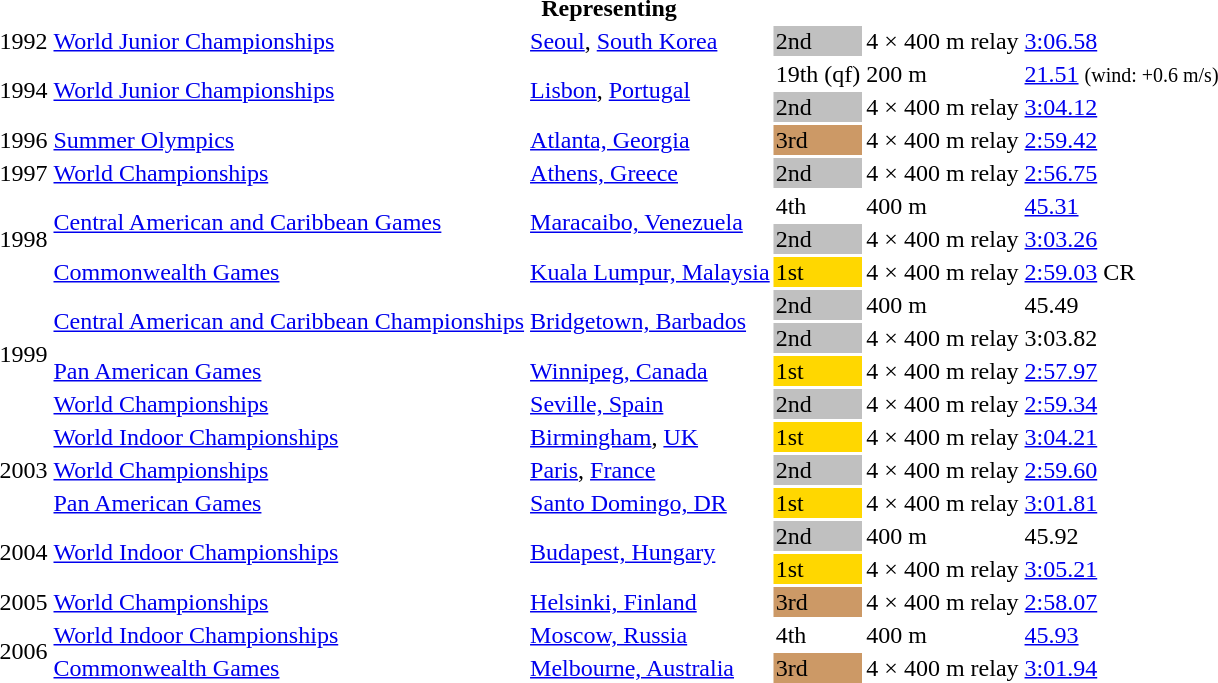<table>
<tr>
<th colspan="6">Representing </th>
</tr>
<tr>
<td>1992</td>
<td><a href='#'>World Junior Championships</a></td>
<td><a href='#'>Seoul</a>, <a href='#'>South Korea</a></td>
<td bgcolor=silver>2nd</td>
<td>4 × 400 m relay</td>
<td><a href='#'>3:06.58</a></td>
</tr>
<tr>
<td rowspan=2>1994</td>
<td rowspan=2><a href='#'>World Junior Championships</a></td>
<td rowspan=2><a href='#'>Lisbon</a>, <a href='#'>Portugal</a></td>
<td>19th (qf)</td>
<td>200 m</td>
<td><a href='#'>21.51</a> <small>(wind: +0.6 m/s)</small></td>
</tr>
<tr>
<td bgcolor=silver>2nd</td>
<td>4 × 400 m relay</td>
<td><a href='#'>3:04.12</a></td>
</tr>
<tr>
<td>1996</td>
<td><a href='#'>Summer Olympics</a></td>
<td><a href='#'>Atlanta, Georgia</a></td>
<td bgcolor="CC9966">3rd</td>
<td>4 × 400 m relay</td>
<td><a href='#'>2:59.42</a></td>
</tr>
<tr>
<td>1997</td>
<td><a href='#'>World Championships</a></td>
<td><a href='#'>Athens, Greece</a></td>
<td bgcolor="silver">2nd</td>
<td>4 × 400 m relay</td>
<td><a href='#'>2:56.75</a></td>
</tr>
<tr>
<td rowspan=3>1998</td>
<td rowspan=2><a href='#'>Central American and Caribbean Games</a></td>
<td rowspan=2><a href='#'>Maracaibo, Venezuela</a></td>
<td>4th</td>
<td>400 m</td>
<td><a href='#'>45.31</a></td>
</tr>
<tr>
<td bgcolor=silver>2nd</td>
<td>4 × 400 m relay</td>
<td><a href='#'>3:03.26</a></td>
</tr>
<tr>
<td><a href='#'>Commonwealth Games</a></td>
<td><a href='#'>Kuala Lumpur, Malaysia</a></td>
<td bgcolor="gold">1st</td>
<td>4 × 400 m relay</td>
<td><a href='#'>2:59.03</a> CR</td>
</tr>
<tr>
<td rowspan=4>1999</td>
<td rowspan=2><a href='#'>Central American and Caribbean Championships</a></td>
<td rowspan=2><a href='#'>Bridgetown, Barbados</a></td>
<td bgcolor="silver">2nd</td>
<td>400 m</td>
<td>45.49</td>
</tr>
<tr>
<td bgcolor=silver>2nd</td>
<td>4 × 400 m relay</td>
<td>3:03.82</td>
</tr>
<tr>
<td><a href='#'>Pan American Games</a></td>
<td><a href='#'>Winnipeg, Canada</a></td>
<td bgcolor="gold">1st</td>
<td>4 × 400 m relay</td>
<td><a href='#'>2:57.97</a></td>
</tr>
<tr>
<td><a href='#'>World Championships</a></td>
<td><a href='#'>Seville, Spain</a></td>
<td bgcolor="silver">2nd</td>
<td>4 × 400 m relay</td>
<td><a href='#'>2:59.34</a></td>
</tr>
<tr>
<td rowspan=3>2003</td>
<td><a href='#'>World Indoor Championships</a></td>
<td><a href='#'>Birmingham</a>, <a href='#'>UK</a></td>
<td bgcolor="gold">1st</td>
<td>4 × 400 m relay</td>
<td><a href='#'>3:04.21</a></td>
</tr>
<tr>
<td><a href='#'>World Championships</a></td>
<td><a href='#'>Paris</a>, <a href='#'>France</a></td>
<td bgcolor="silver">2nd</td>
<td>4 × 400 m relay</td>
<td><a href='#'>2:59.60</a></td>
</tr>
<tr>
<td><a href='#'>Pan American Games</a></td>
<td><a href='#'>Santo Domingo, DR</a></td>
<td bgcolor="gold">1st</td>
<td>4 × 400 m relay</td>
<td><a href='#'>3:01.81</a></td>
</tr>
<tr>
<td rowspan=2>2004</td>
<td rowspan=2><a href='#'>World Indoor Championships</a></td>
<td rowspan=2><a href='#'>Budapest, Hungary</a></td>
<td bgcolor="silver">2nd</td>
<td>400 m</td>
<td>45.92</td>
</tr>
<tr>
<td bgcolor="gold">1st</td>
<td>4 × 400 m relay</td>
<td><a href='#'>3:05.21</a></td>
</tr>
<tr>
<td>2005</td>
<td><a href='#'>World Championships</a></td>
<td><a href='#'>Helsinki, Finland</a></td>
<td bgcolor="CC9966">3rd</td>
<td>4 × 400 m relay</td>
<td><a href='#'>2:58.07</a></td>
</tr>
<tr>
<td rowspan=2>2006</td>
<td><a href='#'>World Indoor Championships</a></td>
<td><a href='#'>Moscow, Russia</a></td>
<td>4th</td>
<td>400 m</td>
<td><a href='#'>45.93</a></td>
</tr>
<tr>
<td><a href='#'>Commonwealth Games</a></td>
<td><a href='#'>Melbourne, Australia</a></td>
<td bgcolor="CC9966">3rd</td>
<td>4 × 400 m relay</td>
<td><a href='#'>3:01.94</a></td>
</tr>
</table>
